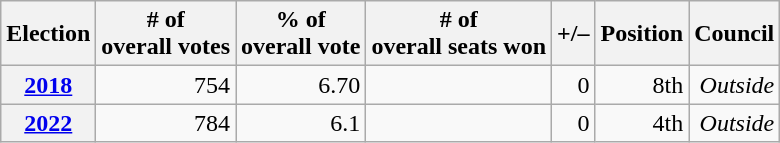<table class="wikitable" style="text-align: right;">
<tr>
<th>Election</th>
<th># of<br>overall votes</th>
<th>% of<br>overall vote</th>
<th># of<br>overall seats won</th>
<th>+/–</th>
<th>Position</th>
<th>Council</th>
</tr>
<tr>
<th><a href='#'>2018</a></th>
<td> 754</td>
<td> 6.70</td>
<td></td>
<td> 0</td>
<td> 8th</td>
<td><em>Outside</em></td>
</tr>
<tr>
<th><a href='#'>2022</a></th>
<td> 784</td>
<td> 6.1</td>
<td></td>
<td> 0</td>
<td> 4th</td>
<td><em>Outside</em></td>
</tr>
</table>
